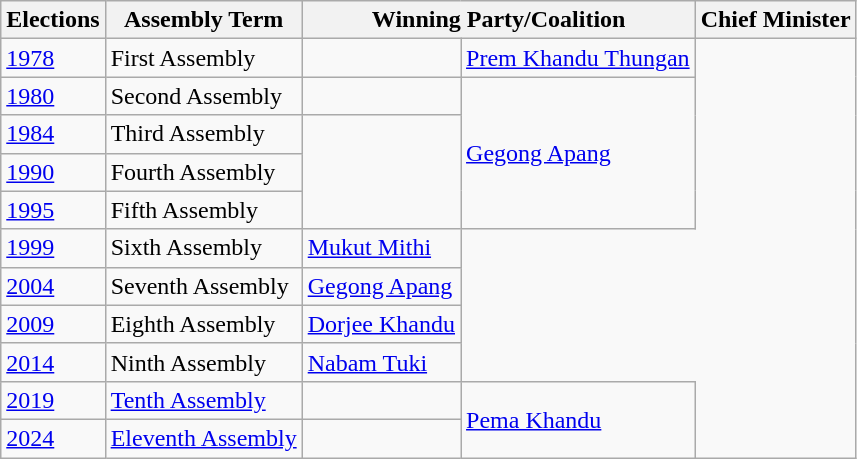<table class="wikitable">
<tr>
<th>Elections</th>
<th>Assembly Term</th>
<th colspan=2>Winning Party/Coalition</th>
<th>Chief Minister</th>
</tr>
<tr>
<td><a href='#'>1978</a></td>
<td>First Assembly</td>
<td></td>
<td><a href='#'>Prem Khandu Thungan</a></td>
</tr>
<tr>
<td><a href='#'>1980</a></td>
<td>Second Assembly</td>
<td></td>
<td rowspan="4"><a href='#'>Gegong Apang</a></td>
</tr>
<tr>
<td><a href='#'>1984</a></td>
<td>Third Assembly</td>
</tr>
<tr>
<td><a href='#'>1990</a></td>
<td>Fourth Assembly</td>
</tr>
<tr>
<td><a href='#'>1995</a></td>
<td>Fifth Assembly</td>
</tr>
<tr>
<td><a href='#'>1999</a></td>
<td>Sixth Assembly</td>
<td><a href='#'>Mukut Mithi</a></td>
</tr>
<tr>
<td><a href='#'>2004</a></td>
<td>Seventh Assembly</td>
<td><a href='#'>Gegong Apang</a></td>
</tr>
<tr>
<td><a href='#'>2009</a></td>
<td>Eighth Assembly</td>
<td><a href='#'>Dorjee Khandu</a></td>
</tr>
<tr>
<td><a href='#'>2014</a></td>
<td>Ninth Assembly</td>
<td><a href='#'>Nabam Tuki</a></td>
</tr>
<tr>
<td><a href='#'>2019</a></td>
<td><a href='#'>Tenth Assembly</a></td>
<td></td>
<td rowspan="2"><a href='#'>Pema Khandu</a></td>
</tr>
<tr>
<td><a href='#'>2024</a></td>
<td><a href='#'>Eleventh Assembly</a></td>
</tr>
</table>
